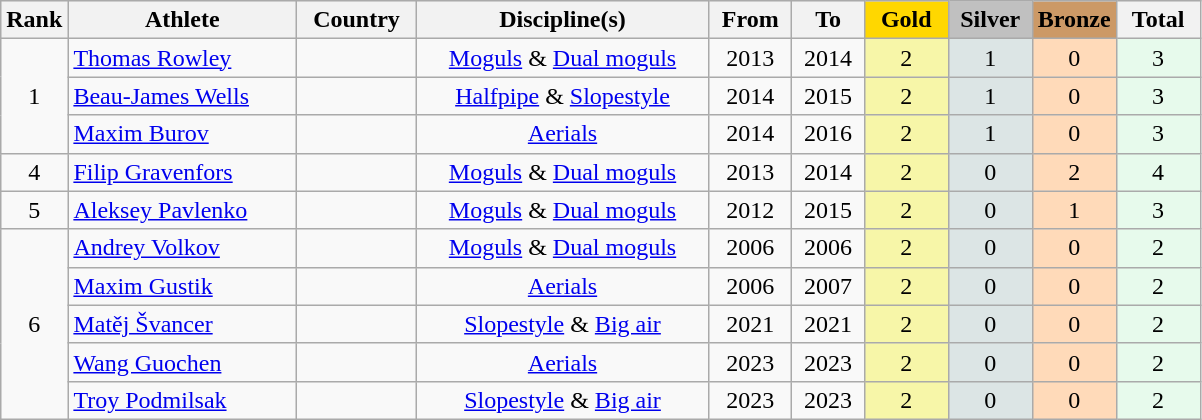<table class="wikitable plainrowheaders" style="text-align:center;">
<tr style="background-color:#EDEDED;">
<th class="hintergrundfarbe5" style="width:1em">Rank</th>
<th class="hintergrundfarbe5">Athlete</th>
<th class="hintergrundfarbe5">Country</th>
<th class="hintergrundfarbe5">Discipline(s)</th>
<th class="hintergrundfarbe5">From</th>
<th class="hintergrundfarbe5">To</th>
<th style="background:    gold; width:7%">Gold</th>
<th style="background:  silver; width:7%">Silver</th>
<th style="background: #CC9966; width:7%">Bronze</th>
<th class="hintergrundfarbe5" style="width:7%">Total</th>
</tr>
<tr>
<td rowspan="3">1</td>
<td align="left"><a href='#'>Thomas Rowley</a></td>
<td align="left"></td>
<td><a href='#'>Moguls</a> & <a href='#'>Dual moguls</a></td>
<td>2013</td>
<td>2014</td>
<td bgcolor="#F7F6A8">2</td>
<td bgcolor="#DCE5E5">1</td>
<td bgcolor="#FFDAB9">0</td>
<td bgcolor="#E7FAEC">3</td>
</tr>
<tr align="center">
<td align="left"><a href='#'>Beau-James Wells</a></td>
<td align="left"></td>
<td><a href='#'>Halfpipe</a> & <a href='#'>Slopestyle</a></td>
<td>2014</td>
<td>2015</td>
<td bgcolor="#F7F6A8">2</td>
<td bgcolor="#DCE5E5">1</td>
<td bgcolor="#FFDAB9">0</td>
<td bgcolor="#E7FAEC">3</td>
</tr>
<tr align="center">
<td align="left"><a href='#'>Maxim Burov</a></td>
<td align="left"></td>
<td><a href='#'>Aerials</a></td>
<td>2014</td>
<td>2016</td>
<td bgcolor="#F7F6A8">2</td>
<td bgcolor="#DCE5E5">1</td>
<td bgcolor="#FFDAB9">0</td>
<td bgcolor="#E7FAEC">3</td>
</tr>
<tr>
<td>4</td>
<td align="left"><a href='#'>Filip Gravenfors</a></td>
<td align="left"></td>
<td><a href='#'>Moguls</a> & <a href='#'>Dual moguls</a></td>
<td>2013</td>
<td>2014</td>
<td bgcolor="#F7F6A8">2</td>
<td bgcolor="#DCE5E5">0</td>
<td bgcolor="#FFDAB9">2</td>
<td bgcolor="#E7FAEC">4</td>
</tr>
<tr align="center">
<td>5</td>
<td align="left"><a href='#'>Aleksey Pavlenko</a></td>
<td align="left"></td>
<td><a href='#'>Moguls</a> & <a href='#'>Dual moguls</a></td>
<td>2012</td>
<td>2015</td>
<td bgcolor="#F7F6A8">2</td>
<td bgcolor="#DCE5E5">0</td>
<td bgcolor="#FFDAB9">1</td>
<td bgcolor="#E7FAEC">3</td>
</tr>
<tr align="center">
<td rowspan="5">6</td>
<td align="left"><a href='#'>Andrey Volkov</a></td>
<td align="left"></td>
<td><a href='#'>Moguls</a> & <a href='#'>Dual moguls</a></td>
<td>2006</td>
<td>2006</td>
<td bgcolor="#F7F6A8">2</td>
<td bgcolor="#DCE5E5">0</td>
<td bgcolor="#FFDAB9">0</td>
<td bgcolor="#E7FAEC">2</td>
</tr>
<tr align="center">
<td align="left"><a href='#'>Maxim Gustik</a></td>
<td align="left"></td>
<td><a href='#'>Aerials</a></td>
<td>2006</td>
<td>2007</td>
<td bgcolor="#F7F6A8">2</td>
<td bgcolor="#DCE5E5">0</td>
<td bgcolor="#FFDAB9">0</td>
<td bgcolor="#E7FAEC">2</td>
</tr>
<tr align="center">
<td align="left"><a href='#'>Matěj Švancer</a></td>
<td align="left"></td>
<td><a href='#'>Slopestyle</a> & <a href='#'>Big air</a></td>
<td>2021</td>
<td>2021</td>
<td bgcolor="#F7F6A8">2</td>
<td bgcolor="#DCE5E5">0</td>
<td bgcolor="#FFDAB9">0</td>
<td bgcolor="#E7FAEC">2</td>
</tr>
<tr align="center">
<td align="left"><a href='#'>Wang Guochen</a></td>
<td align="left"></td>
<td><a href='#'>Aerials</a></td>
<td>2023</td>
<td>2023</td>
<td bgcolor="#F7F6A8">2</td>
<td bgcolor="#DCE5E5">0</td>
<td bgcolor="#FFDAB9">0</td>
<td bgcolor="#E7FAEC">2</td>
</tr>
<tr align="center">
<td align="left"><a href='#'>Troy Podmilsak</a></td>
<td align="left"></td>
<td><a href='#'>Slopestyle</a> & <a href='#'>Big air</a></td>
<td>2023</td>
<td>2023</td>
<td bgcolor="#F7F6A8">2</td>
<td bgcolor="#DCE5E5">0</td>
<td bgcolor="#FFDAB9">0</td>
<td bgcolor="#E7FAEC">2</td>
</tr>
</table>
